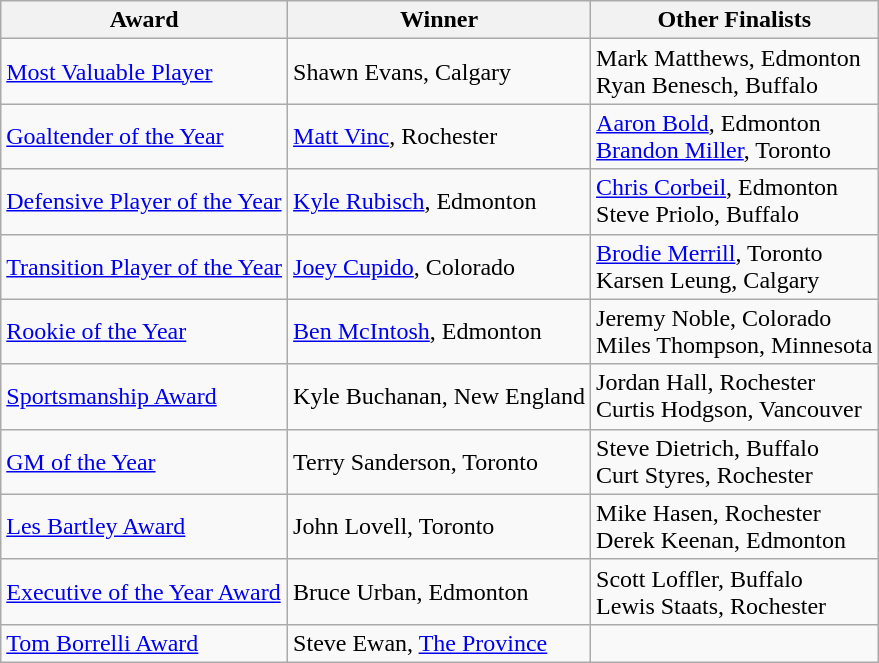<table class="wikitable">
<tr>
<th>Award</th>
<th>Winner</th>
<th>Other Finalists</th>
</tr>
<tr>
<td><a href='#'>Most Valuable Player</a></td>
<td>Shawn Evans, Calgary</td>
<td>Mark Matthews, Edmonton<br>Ryan Benesch, Buffalo</td>
</tr>
<tr>
<td><a href='#'>Goaltender of the Year</a></td>
<td><a href='#'>Matt Vinc</a>, Rochester</td>
<td><a href='#'>Aaron Bold</a>, Edmonton<br><a href='#'>Brandon Miller</a>, Toronto</td>
</tr>
<tr>
<td><a href='#'>Defensive Player of the Year</a></td>
<td><a href='#'>Kyle Rubisch</a>, Edmonton</td>
<td><a href='#'>Chris Corbeil</a>, Edmonton<br>Steve Priolo, Buffalo</td>
</tr>
<tr>
<td><a href='#'>Transition Player of the Year</a></td>
<td><a href='#'>Joey Cupido</a>, Colorado</td>
<td><a href='#'>Brodie Merrill</a>, Toronto<br>Karsen Leung, Calgary</td>
</tr>
<tr>
<td><a href='#'>Rookie of the Year</a></td>
<td><a href='#'>Ben McIntosh</a>, Edmonton</td>
<td>Jeremy Noble, Colorado<br>Miles Thompson, Minnesota</td>
</tr>
<tr>
<td><a href='#'>Sportsmanship Award</a></td>
<td>Kyle Buchanan, New England</td>
<td>Jordan Hall, Rochester<br>Curtis Hodgson, Vancouver</td>
</tr>
<tr>
<td><a href='#'>GM of the Year</a></td>
<td>Terry Sanderson, Toronto</td>
<td>Steve Dietrich, Buffalo<br>Curt Styres, Rochester</td>
</tr>
<tr>
<td><a href='#'>Les Bartley Award</a></td>
<td>John Lovell, Toronto</td>
<td>Mike Hasen, Rochester<br>Derek Keenan, Edmonton</td>
</tr>
<tr>
<td><a href='#'>Executive of the Year Award</a></td>
<td>Bruce Urban, Edmonton</td>
<td>Scott Loffler, Buffalo<br>Lewis Staats, Rochester</td>
</tr>
<tr>
<td><a href='#'>Tom Borrelli Award</a></td>
<td>Steve Ewan, <a href='#'>The Province</a></td>
<td></td>
</tr>
</table>
